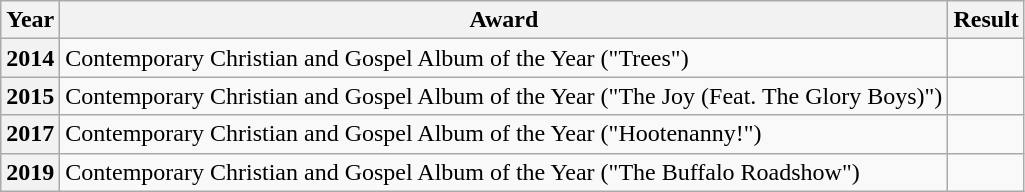<table class="wikitable">
<tr>
<th>Year</th>
<th>Award</th>
<th>Result</th>
</tr>
<tr>
<th>2014</th>
<td>Contemporary Christian and Gospel Album of the Year ("Trees")</td>
<td></td>
</tr>
<tr>
<th>2015</th>
<td>Contemporary Christian and Gospel Album of the Year ("The Joy (Feat. The Glory Boys)")</td>
<td></td>
</tr>
<tr>
<th>2017</th>
<td>Contemporary Christian and Gospel Album of the Year ("Hootenanny!")</td>
<td></td>
</tr>
<tr>
<th>2019</th>
<td>Contemporary Christian and Gospel Album of the Year ("The Buffalo Roadshow")</td>
<td></td>
</tr>
</table>
